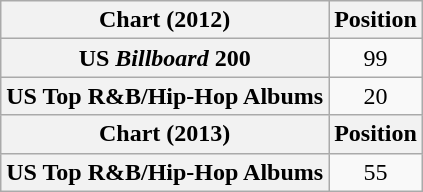<table class="wikitable plainrowheaders" style="text-align:center">
<tr>
<th scope="col">Chart (2012)</th>
<th scope="col">Position</th>
</tr>
<tr>
<th scope="row">US <em>Billboard</em> 200</th>
<td style="text-align:center">99</td>
</tr>
<tr>
<th scope="row">US Top R&B/Hip-Hop Albums</th>
<td style="text-align:center">20</td>
</tr>
<tr>
<th scope="col">Chart (2013)</th>
<th scope="col">Position</th>
</tr>
<tr>
<th scope="row">US Top R&B/Hip-Hop Albums</th>
<td style="text-align:center">55</td>
</tr>
</table>
